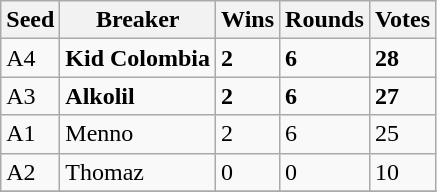<table class="wikitable">
<tr>
<th>Seed</th>
<th>Breaker</th>
<th>Wins</th>
<th>Rounds</th>
<th>Votes</th>
</tr>
<tr>
<td>A4</td>
<td> <strong>Kid Colombia</strong></td>
<td><strong>2</strong></td>
<td><strong>6</strong></td>
<td><strong>28</strong></td>
</tr>
<tr>
<td>A3</td>
<td> <strong>Alkolil</strong></td>
<td><strong>2</strong></td>
<td><strong>6</strong></td>
<td><strong>27</strong></td>
</tr>
<tr>
<td>A1</td>
<td> Menno</td>
<td>2</td>
<td>6</td>
<td>25</td>
</tr>
<tr>
<td>A2</td>
<td> Thomaz</td>
<td>0</td>
<td>0</td>
<td>10</td>
</tr>
<tr>
</tr>
</table>
